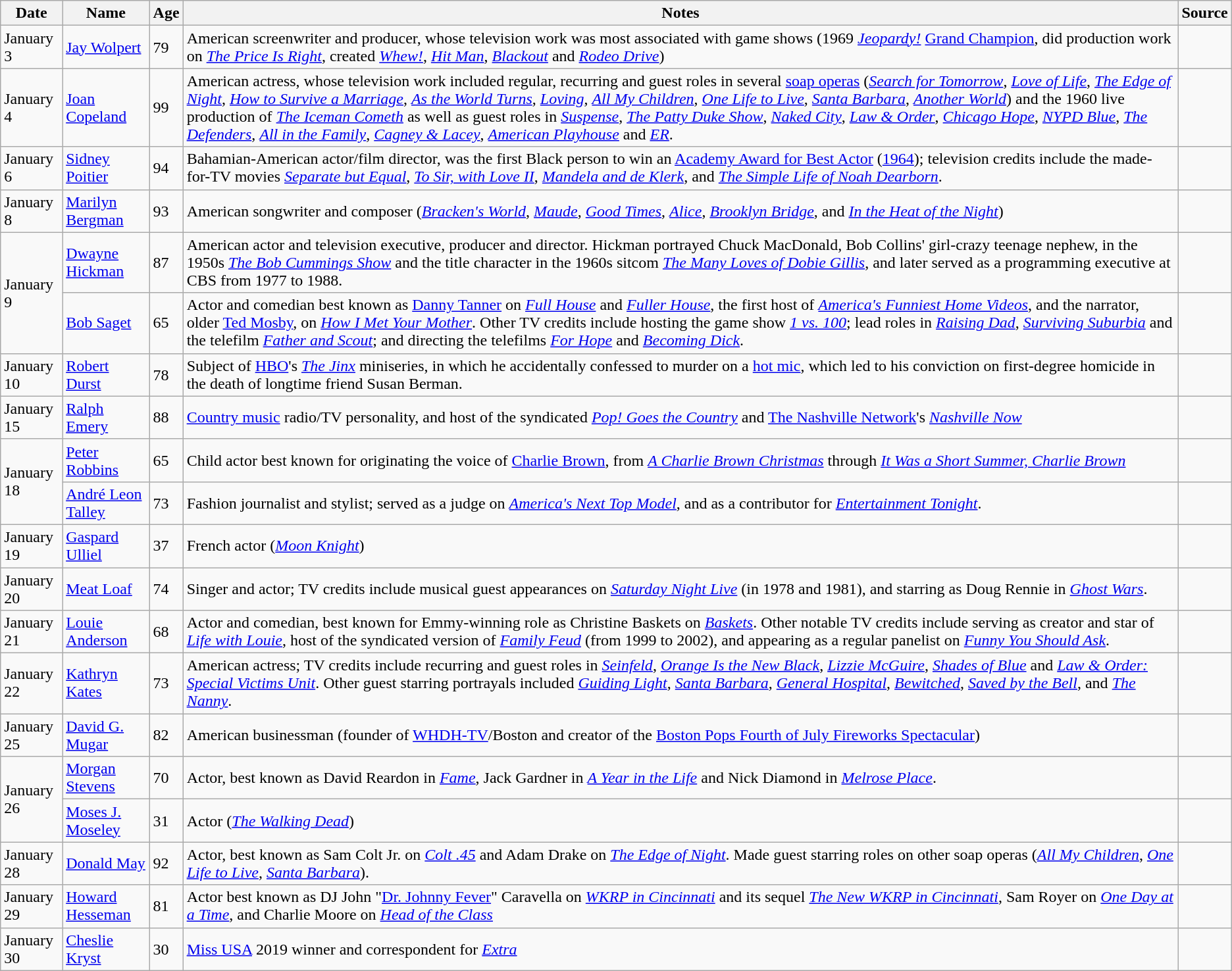<table class="wikitable sortable">
<tr>
<th>Date</th>
<th>Name</th>
<th>Age</th>
<th>Notes</th>
<th>Source</th>
</tr>
<tr>
<td>January 3</td>
<td><a href='#'>Jay Wolpert</a></td>
<td>79</td>
<td>American screenwriter and producer, whose television work was most associated with game shows (1969 <em><a href='#'>Jeopardy!</a></em> <a href='#'>Grand Champion</a>, did production work on <em><a href='#'>The Price Is Right</a></em>, created <em><a href='#'>Whew!</a></em>, <em><a href='#'>Hit Man</a></em>, <em><a href='#'>Blackout</a></em> and <em><a href='#'>Rodeo Drive</a></em>)</td>
<td></td>
</tr>
<tr>
<td>January 4</td>
<td><a href='#'>Joan Copeland</a></td>
<td>99</td>
<td>American actress, whose television work included regular, recurring and guest roles in several <a href='#'>soap operas</a> (<em><a href='#'>Search for Tomorrow</a></em>, <em><a href='#'>Love of Life</a></em>, <em><a href='#'>The Edge of Night</a></em>, <em><a href='#'>How to Survive a Marriage</a></em>, <em><a href='#'>As the World Turns</a></em>, <em><a href='#'>Loving</a></em>, <em><a href='#'>All My Children</a></em>, <em><a href='#'>One Life to Live</a></em>, <em><a href='#'>Santa Barbara</a></em>, <em><a href='#'>Another World</a></em>) and the 1960 live production of <em><a href='#'>The Iceman Cometh</a></em> as well as guest roles in <em><a href='#'>Suspense</a></em>, <em><a href='#'>The Patty Duke Show</a></em>, <em><a href='#'>Naked City</a></em>, <em><a href='#'>Law & Order</a></em>, <em><a href='#'>Chicago Hope</a></em>, <em><a href='#'>NYPD Blue</a></em>, <em><a href='#'>The Defenders</a></em>, <em><a href='#'>All in the Family</a></em>, <em><a href='#'>Cagney & Lacey</a></em>, <em><a href='#'>American Playhouse</a></em> and <em><a href='#'>ER</a></em>.</td>
<td></td>
</tr>
<tr>
<td>January 6</td>
<td><a href='#'>Sidney Poitier</a></td>
<td>94</td>
<td>Bahamian-American actor/film director, was the first Black person to win an <a href='#'>Academy Award for Best Actor</a> (<a href='#'>1964</a>); television credits include the made-for-TV movies <em><a href='#'>Separate but Equal</a></em>, <em><a href='#'>To Sir, with Love II</a></em>, <em><a href='#'>Mandela and de Klerk</a></em>, and <em><a href='#'>The Simple Life of Noah Dearborn</a></em>.</td>
<td></td>
</tr>
<tr>
<td>January 8</td>
<td><a href='#'>Marilyn Bergman</a></td>
<td>93</td>
<td>American songwriter and composer (<em><a href='#'>Bracken's World</a></em>, <em><a href='#'>Maude</a></em>, <em><a href='#'>Good Times</a></em>, <em><a href='#'>Alice</a></em>, <em><a href='#'>Brooklyn Bridge</a></em>, and <em><a href='#'>In the Heat of the Night</a></em>)</td>
<td></td>
</tr>
<tr>
<td rowspan="2">January 9</td>
<td><a href='#'>Dwayne Hickman</a></td>
<td>87</td>
<td>American actor and television executive, producer and director. Hickman portrayed Chuck MacDonald, Bob Collins' girl-crazy teenage nephew, in the 1950s <em><a href='#'>The Bob Cummings Show</a></em> and the title character in the 1960s sitcom <em><a href='#'>The Many Loves of Dobie Gillis</a></em>, and later served as a programming executive at CBS from 1977 to 1988.</td>
<td></td>
</tr>
<tr>
<td><a href='#'>Bob Saget</a></td>
<td>65</td>
<td>Actor and comedian best known as <a href='#'>Danny Tanner</a> on <em><a href='#'>Full House</a></em> and <em><a href='#'>Fuller House</a></em>, the first host of <em><a href='#'>America's Funniest Home Videos</a></em>, and the narrator, older <a href='#'>Ted Mosby</a>, on <em><a href='#'>How I Met Your Mother</a></em>. Other TV credits include hosting the game show <em><a href='#'>1 vs. 100</a></em>; lead roles in <em><a href='#'>Raising Dad</a></em>, <em><a href='#'>Surviving Suburbia</a></em> and the telefilm <em><a href='#'>Father and Scout</a></em>; and directing the telefilms <em><a href='#'>For Hope</a></em> and <em><a href='#'>Becoming Dick</a></em>.</td>
<td></td>
</tr>
<tr>
<td>January 10</td>
<td><a href='#'>Robert Durst</a></td>
<td>78</td>
<td>Subject of <a href='#'>HBO</a>'s <em><a href='#'>The Jinx</a></em> miniseries, in which he accidentally confessed to murder on a <a href='#'>hot mic</a>, which led to his conviction on first-degree homicide in the death of longtime friend Susan Berman.</td>
<td></td>
</tr>
<tr>
<td>January 15</td>
<td><a href='#'>Ralph Emery</a></td>
<td>88</td>
<td><a href='#'>Country music</a> radio/TV personality, and host of the syndicated <em><a href='#'>Pop! Goes the Country</a></em> and <a href='#'>The Nashville Network</a>'s <em><a href='#'>Nashville Now</a></em></td>
<td></td>
</tr>
<tr>
<td rowspan=2>January 18</td>
<td><a href='#'>Peter Robbins</a></td>
<td>65</td>
<td>Child actor best known for originating the voice of <a href='#'>Charlie Brown</a>, from <em><a href='#'>A Charlie Brown Christmas</a></em> through <em><a href='#'>It Was a Short Summer, Charlie Brown</a></em></td>
<td></td>
</tr>
<tr>
<td><a href='#'>André Leon Talley</a></td>
<td>73</td>
<td>Fashion journalist and stylist; served as a judge on <em><a href='#'>America's Next Top Model</a></em>, and as a contributor for <em><a href='#'>Entertainment Tonight</a></em>.</td>
<td></td>
</tr>
<tr>
<td>January 19</td>
<td><a href='#'>Gaspard Ulliel</a></td>
<td>37</td>
<td>French actor (<em><a href='#'>Moon Knight</a></em>)</td>
<td></td>
</tr>
<tr>
<td>January 20</td>
<td><a href='#'>Meat Loaf</a></td>
<td>74</td>
<td>Singer and actor; TV credits include musical guest appearances on <em><a href='#'>Saturday Night Live</a></em> (in 1978 and 1981), and starring as Doug Rennie in <em><a href='#'>Ghost Wars</a></em>.</td>
<td></td>
</tr>
<tr>
<td>January 21</td>
<td><a href='#'>Louie Anderson</a></td>
<td>68</td>
<td>Actor and comedian, best known for Emmy-winning role as Christine Baskets on <em><a href='#'>Baskets</a></em>. Other notable TV credits include serving as creator and star of <em><a href='#'>Life with Louie</a></em>, host of the syndicated version of <em><a href='#'>Family Feud</a></em> (from 1999 to 2002), and appearing as a regular panelist on <em><a href='#'>Funny You Should Ask</a></em>.</td>
<td></td>
</tr>
<tr>
<td>January 22</td>
<td><a href='#'>Kathryn Kates</a></td>
<td>73</td>
<td>American actress; TV credits include recurring and guest roles in <em><a href='#'>Seinfeld</a></em>, <em><a href='#'>Orange Is the New Black</a></em>, <em><a href='#'>Lizzie McGuire</a></em>, <em><a href='#'>Shades of Blue</a></em> and <em><a href='#'>Law & Order: Special Victims Unit</a></em>. Other guest starring portrayals included <em><a href='#'>Guiding Light</a></em>, <em><a href='#'>Santa Barbara</a></em>, <em><a href='#'>General Hospital</a></em>, <em><a href='#'>Bewitched</a></em>, <em><a href='#'>Saved by the Bell</a></em>, and <em><a href='#'>The Nanny</a></em>.</td>
<td></td>
</tr>
<tr>
<td>January 25</td>
<td><a href='#'>David G. Mugar</a></td>
<td>82</td>
<td>American businessman (founder of <a href='#'>WHDH-TV</a>/Boston and creator of the <a href='#'>Boston Pops Fourth of July Fireworks Spectacular</a>)</td>
<td></td>
</tr>
<tr>
<td rowspan=2>January 26</td>
<td><a href='#'>Morgan Stevens</a></td>
<td>70</td>
<td>Actor, best known as David Reardon in <em><a href='#'>Fame</a></em>, Jack Gardner in <em><a href='#'>A Year in the Life</a></em> and Nick Diamond in <em><a href='#'>Melrose Place</a></em>.</td>
<td></td>
</tr>
<tr>
<td><a href='#'>Moses J. Moseley</a></td>
<td>31</td>
<td>Actor (<em><a href='#'>The Walking Dead</a></em>)</td>
<td></td>
</tr>
<tr>
<td>January 28</td>
<td><a href='#'>Donald May</a></td>
<td>92</td>
<td>Actor, best known as Sam Colt Jr. on <em><a href='#'>Colt .45</a></em> and Adam Drake on <em><a href='#'>The Edge of Night</a></em>. Made guest starring roles on other soap operas (<em><a href='#'>All My Children</a></em>, <em><a href='#'>One Life to Live</a></em>, <em><a href='#'>Santa Barbara</a></em>).</td>
<td></td>
</tr>
<tr>
<td>January 29</td>
<td><a href='#'>Howard Hesseman</a></td>
<td>81</td>
<td>Actor best known as DJ John "<a href='#'>Dr. Johnny Fever</a>" Caravella on <em><a href='#'>WKRP in Cincinnati</a></em> and its sequel <em><a href='#'>The New WKRP in Cincinnati</a></em>, Sam Royer on <em><a href='#'>One Day at a Time</a></em>, and Charlie Moore on <em><a href='#'>Head of the Class</a></em></td>
<td></td>
</tr>
<tr>
<td>January 30</td>
<td><a href='#'>Cheslie Kryst</a></td>
<td>30</td>
<td><a href='#'>Miss USA</a> 2019 winner and correspondent for <em><a href='#'>Extra</a></em></td>
<td></td>
</tr>
</table>
